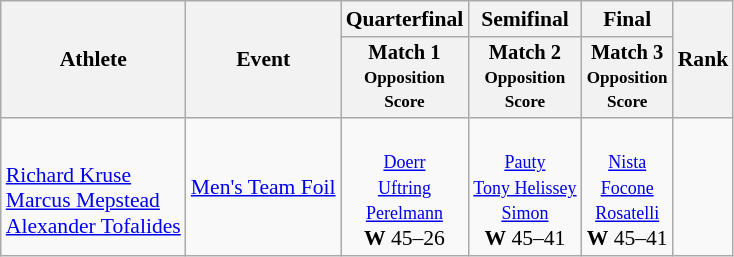<table class="wikitable" style="font-size:90%">
<tr>
<th rowspan="2">Athlete</th>
<th rowspan="2">Event</th>
<th>Quarterfinal</th>
<th>Semifinal</th>
<th>Final</th>
<th rowspan="2">Rank</th>
</tr>
<tr style="font-size:95%">
<th>Match 1<br><small>Opposition <br> Score</small></th>
<th>Match 2<br><small>Opposition <br> Score</small></th>
<th>Match 3<br><small>Opposition <br> Score</small></th>
</tr>
<tr align="center">
<td align="left"><br><a href='#'>Richard Kruse</a><br><a href='#'>Marcus Mepstead</a><br><a href='#'>Alexander Tofalides</a></td>
<td><a href='#'>Men's Team Foil</a></td>
<td><br><small><a href='#'>Doerr</a><br><a href='#'>Uftring</a><br><a href='#'>Perelmann</a></small><br> <strong>W</strong> 45–26</td>
<td><br><small><a href='#'>Pauty</a><br><a href='#'>Tony Helissey</a><br><a href='#'>Simon</a></small><br> <strong>W</strong> 45–41</td>
<td><br><small><a href='#'>Nista</a><br><a href='#'>Focone</a><br><a href='#'>Rosatelli</a></small><br> <strong>W</strong> 45–41</td>
<td></td>
</tr>
</table>
